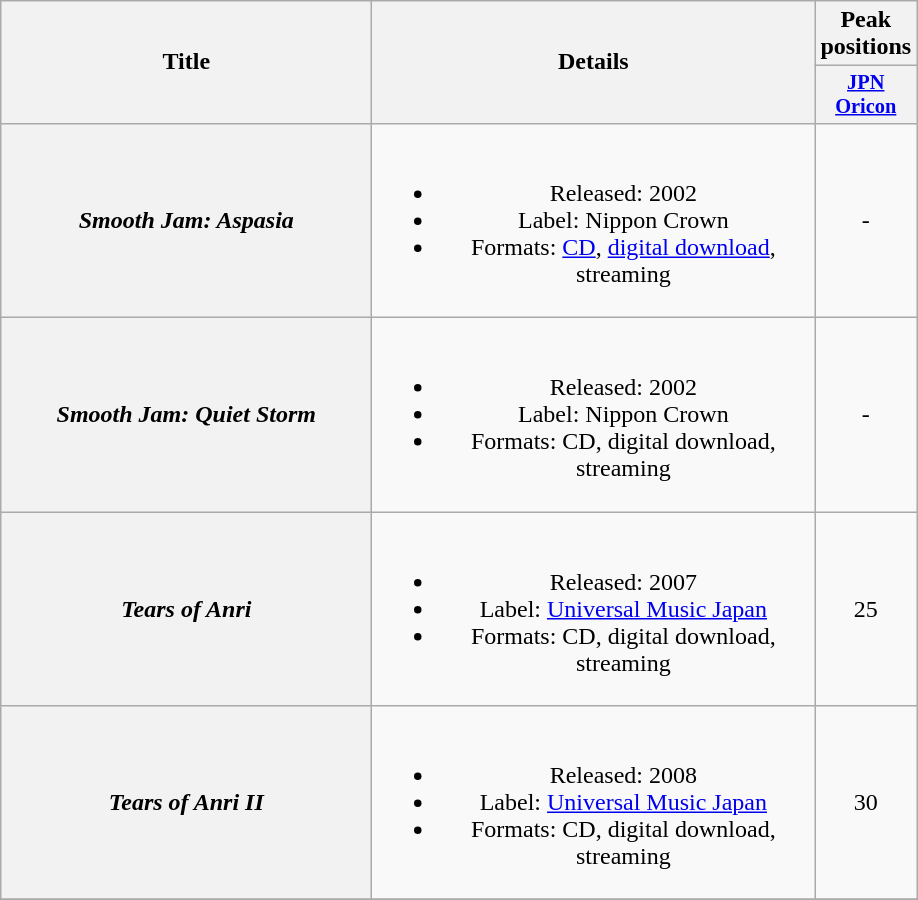<table class="wikitable plainrowheaders" style="text-align:center;">
<tr>
<th rowspan="2" style="width:15em;">Title</th>
<th rowspan="2" style="width:18em;">Details</th>
<th colspan="1">Peak positions</th>
</tr>
<tr>
<th style="width:3em;font-size:85%"><a href='#'>JPN<br>Oricon</a><br></th>
</tr>
<tr>
<th scope="row"><em>Smooth Jam: Aspasia</em></th>
<td><br><ul><li>Released: 2002</li><li>Label: Nippon Crown</li><li>Formats: <a href='#'>CD</a>, <a href='#'>digital download</a>, streaming</li></ul></td>
<td>-</td>
</tr>
<tr>
<th scope="row"><em>Smooth Jam: Quiet Storm</em></th>
<td><br><ul><li>Released: 2002</li><li>Label: Nippon Crown</li><li>Formats: CD, digital download, streaming</li></ul></td>
<td>-</td>
</tr>
<tr>
<th scope="row"><em>Tears of Anri</em></th>
<td><br><ul><li>Released: 2007</li><li>Label: <a href='#'>Universal Music Japan</a></li><li>Formats: CD, digital download, streaming</li></ul></td>
<td>25</td>
</tr>
<tr>
<th scope="row"><em>Tears of Anri II</em></th>
<td><br><ul><li>Released: 2008</li><li>Label: <a href='#'>Universal Music Japan</a></li><li>Formats: CD, digital download, streaming</li></ul></td>
<td>30</td>
</tr>
<tr>
</tr>
</table>
